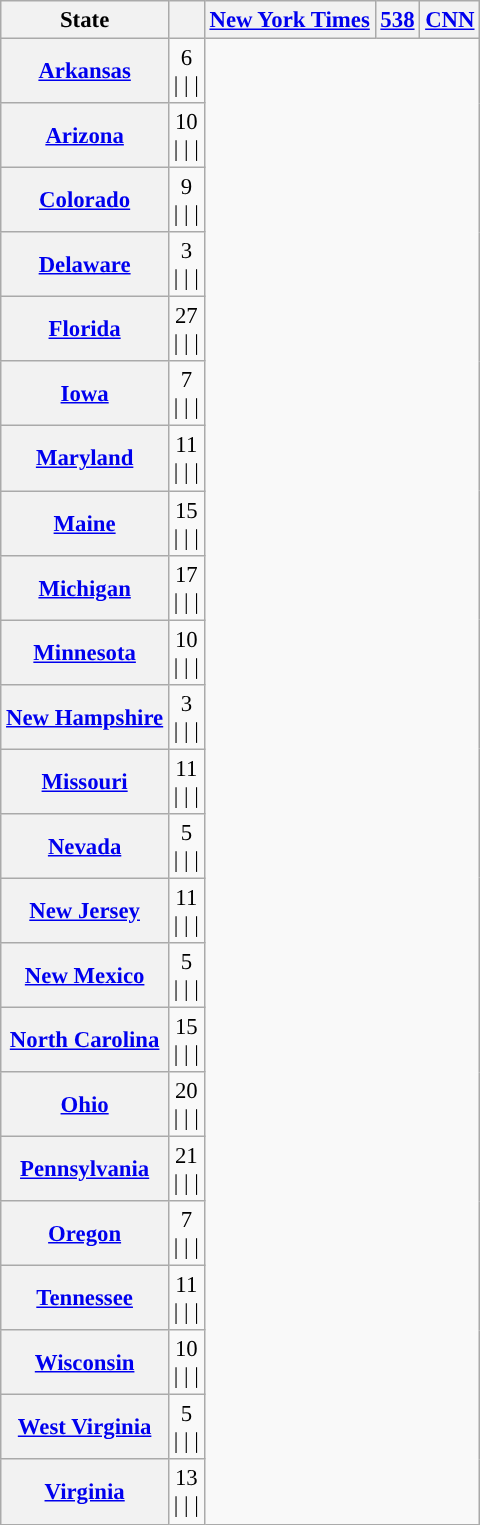<table class="wikitable sortable sticky-header" style="font-size:95%;">
<tr style="vertical-align:bottom">
<th>State</th>
<th></th>
<th><a href='#'>New York Times</a><br></th>
<th><a href='#'>538</a><br></th>
<th><a href='#'>CNN</a><br></th>
</tr>
<tr>
<th><a href='#'>Arkansas</a></th>
<td align=center>6<br>      | 
  | 
     | </td>
</tr>
<tr>
<th><a href='#'>Arizona</a></th>
<td align=center>10<br>      | 
  | 
     | </td>
</tr>
<tr>
<th><a href='#'>Colorado</a></th>
<td align=center>9<br>      | 
  | 
     | </td>
</tr>
<tr>
<th><a href='#'>Delaware</a></th>
<td align=center>3<br>      | 
  | 
     | </td>
</tr>
<tr>
<th><a href='#'>Florida</a></th>
<td align=center>27<br>      | 
  | 
     | </td>
</tr>
<tr>
<th><a href='#'>Iowa</a></th>
<td align=center>7<br>      | 
  | 
     | </td>
</tr>
<tr>
<th><a href='#'>Maryland</a></th>
<td align=center>11<br>      | 
  | 
     | </td>
</tr>
<tr>
<th><a href='#'>Maine</a></th>
<td align=center>15<br>      | 
  | 
     | </td>
</tr>
<tr>
<th><a href='#'>Michigan</a></th>
<td align=center>17<br>      | 
  | 
     | </td>
</tr>
<tr>
<th><a href='#'>Minnesota</a></th>
<td align=center>10<br>      | 
  | 
     | </td>
</tr>
<tr>
<th><a href='#'>New Hampshire</a></th>
<td align=center>3<br>      | 
  | 
     | </td>
</tr>
<tr>
<th><a href='#'>Missouri</a></th>
<td align=center>11<br>      | 
  | 
     | </td>
</tr>
<tr>
<th><a href='#'>Nevada</a></th>
<td align=center>5<br>      | 
  | 
     | </td>
</tr>
<tr>
<th><a href='#'>New Jersey</a></th>
<td align=center>11<br>      | 
  | 
     | </td>
</tr>
<tr>
<th><a href='#'>New Mexico</a></th>
<td align=center>5<br>      | 
  | 
     | </td>
</tr>
<tr>
<th><a href='#'>North Carolina</a></th>
<td align=center>15<br>      | 
  | 
     | </td>
</tr>
<tr>
<th><a href='#'>Ohio</a></th>
<td align=center>20<br>      | 
  | 
     | </td>
</tr>
<tr>
<th><a href='#'>Pennsylvania</a></th>
<td align=center>21<br>      | 
  | 
     | </td>
</tr>
<tr>
<th><a href='#'>Oregon</a></th>
<td align=center>7<br>      | 
  | 
     | </td>
</tr>
<tr>
<th><a href='#'>Tennessee</a></th>
<td align=center>11<br>      | 
  | 
     | </td>
</tr>
<tr>
<th><a href='#'>Wisconsin</a></th>
<td align=center>10<br>      | 
  | 
     | </td>
</tr>
<tr>
<th><a href='#'>West Virginia</a></th>
<td align=center>5<br>      | 
  | 
     | </td>
</tr>
<tr>
<th><a href='#'>Virginia</a></th>
<td align=center>13<br>      | 
  | 
     | </td>
</tr>
</table>
